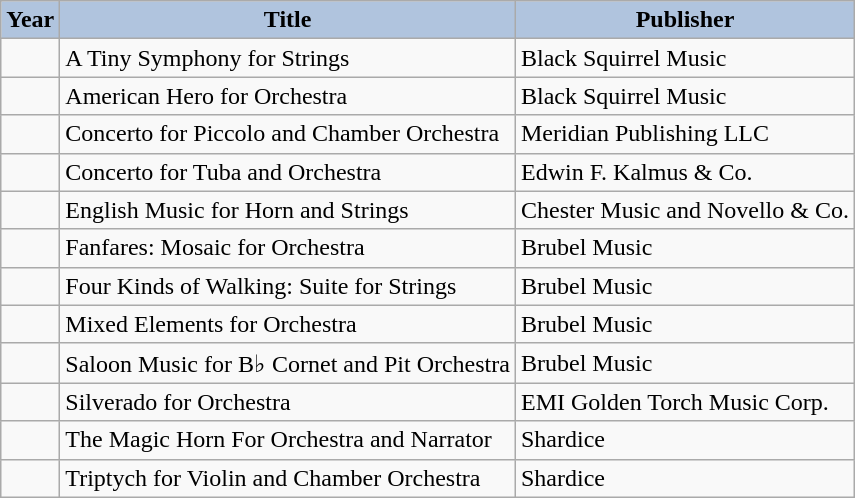<table class="wikitable">
<tr>
<th style="background:#B0C4DE;">Year</th>
<th style="background:#B0C4DE;">Title</th>
<th style="background:#B0C4DE;">Publisher</th>
</tr>
<tr>
<td></td>
<td>A Tiny Symphony for Strings</td>
<td>Black Squirrel Music</td>
</tr>
<tr>
<td></td>
<td>American Hero for Orchestra</td>
<td>Black Squirrel Music</td>
</tr>
<tr>
<td></td>
<td>Concerto for Piccolo and Chamber Orchestra</td>
<td>Meridian Publishing LLC</td>
</tr>
<tr>
<td></td>
<td>Concerto for Tuba and Orchestra</td>
<td>Edwin F. Kalmus & Co.</td>
</tr>
<tr>
<td></td>
<td>English Music for Horn and Strings</td>
<td>Chester Music and Novello & Co.</td>
</tr>
<tr>
<td></td>
<td>Fanfares: Mosaic for Orchestra</td>
<td>Brubel Music</td>
</tr>
<tr>
<td></td>
<td>Four Kinds of Walking: Suite for Strings</td>
<td>Brubel Music</td>
</tr>
<tr>
<td></td>
<td>Mixed Elements for Orchestra</td>
<td>Brubel Music</td>
</tr>
<tr>
<td></td>
<td>Saloon Music for B♭ Cornet and Pit Orchestra</td>
<td>Brubel Music</td>
</tr>
<tr>
<td></td>
<td>Silverado for Orchestra</td>
<td>EMI Golden Torch Music Corp.</td>
</tr>
<tr>
<td></td>
<td>The Magic Horn For Orchestra and Narrator</td>
<td>Shardice</td>
</tr>
<tr>
<td></td>
<td>Triptych for Violin and Chamber Orchestra</td>
<td>Shardice</td>
</tr>
</table>
